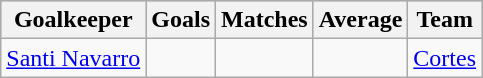<table class="wikitable sortable" class="wikitable">
<tr style="background:#ccc; text-align:center;">
<th>Goalkeeper</th>
<th>Goals</th>
<th>Matches</th>
<th>Average</th>
<th>Team</th>
</tr>
<tr>
<td> <a href='#'>Santi Navarro</a></td>
<td></td>
<td></td>
<td></td>
<td><a href='#'>Cortes</a></td>
</tr>
</table>
